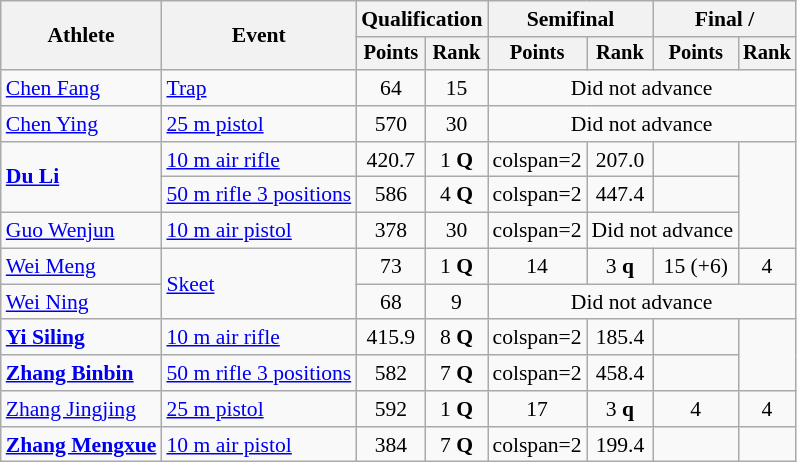<table class="wikitable" style="font-size:90%">
<tr>
<th rowspan="2">Athlete</th>
<th rowspan="2">Event</th>
<th colspan=2>Qualification</th>
<th colspan=2>Semifinal</th>
<th colspan=2>Final / </th>
</tr>
<tr style="font-size:95%">
<th>Points</th>
<th>Rank</th>
<th>Points</th>
<th>Rank</th>
<th>Points</th>
<th>Rank</th>
</tr>
<tr align=center>
<td align=left><a href='#'>Chen Fang</a></td>
<td align=left><a href='#'>Trap</a></td>
<td>64</td>
<td>15</td>
<td colspan=4>Did not advance</td>
</tr>
<tr align=center>
<td align=left><a href='#'>Chen Ying</a></td>
<td align=left><a href='#'>25 m pistol</a></td>
<td>570</td>
<td>30</td>
<td colspan=4>Did not advance</td>
</tr>
<tr align=center>
<td align=left rowspan=2><strong><a href='#'>Du Li</a></strong></td>
<td align=left><a href='#'>10 m air rifle</a></td>
<td>420.7 </td>
<td>1 <strong>Q</strong></td>
<td>colspan=2 </td>
<td>207.0</td>
<td></td>
</tr>
<tr align=center>
<td align=left><a href='#'>50 m rifle 3 positions</a></td>
<td>586</td>
<td>4 <strong>Q</strong></td>
<td>colspan=2 </td>
<td>447.4</td>
<td></td>
</tr>
<tr align=center>
<td align=left><a href='#'>Guo Wenjun</a></td>
<td align=left><a href='#'>10 m air pistol</a></td>
<td>378</td>
<td>30</td>
<td>colspan=2 </td>
<td colspan=2>Did not advance</td>
</tr>
<tr align=center>
<td align=left><a href='#'>Wei Meng</a></td>
<td align=left rowspan=2><a href='#'>Skeet</a></td>
<td>73</td>
<td>1 <strong>Q</strong></td>
<td>14</td>
<td>3 <strong>q</strong></td>
<td>15 (+6)</td>
<td>4</td>
</tr>
<tr align=center>
<td align=left><a href='#'>Wei Ning</a></td>
<td>68</td>
<td>9</td>
<td colspan=4>Did not advance</td>
</tr>
<tr align=center>
<td align=left><strong><a href='#'>Yi Siling</a></strong></td>
<td align=left><a href='#'>10 m air rifle</a></td>
<td>415.9</td>
<td>8 <strong>Q</strong></td>
<td>colspan=2 </td>
<td>185.4</td>
<td></td>
</tr>
<tr align=center>
<td align=left><strong><a href='#'>Zhang Binbin</a></strong></td>
<td align=left><a href='#'>50 m rifle 3 positions</a></td>
<td>582</td>
<td>7 <strong>Q</strong></td>
<td>colspan=2 </td>
<td>458.4</td>
<td></td>
</tr>
<tr align=center>
<td align=left><a href='#'>Zhang Jingjing</a></td>
<td align=left><a href='#'>25 m pistol</a></td>
<td>592 </td>
<td>1 <strong>Q</strong></td>
<td>17</td>
<td>3 <strong>q</strong></td>
<td>4</td>
<td>4</td>
</tr>
<tr align=center>
<td align=left><strong><a href='#'>Zhang Mengxue</a></strong></td>
<td align=left><a href='#'>10 m air pistol</a></td>
<td>384</td>
<td>7 <strong>Q</strong></td>
<td>colspan=2 </td>
<td>199.4</td>
<td></td>
</tr>
</table>
